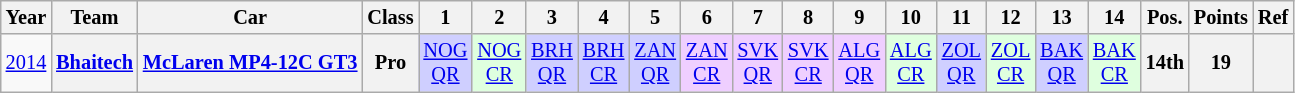<table class="wikitable" border="1" style="text-align:center; font-size:85%;">
<tr>
<th>Year</th>
<th>Team</th>
<th>Car</th>
<th>Class</th>
<th>1</th>
<th>2</th>
<th>3</th>
<th>4</th>
<th>5</th>
<th>6</th>
<th>7</th>
<th>8</th>
<th>9</th>
<th>10</th>
<th>11</th>
<th>12</th>
<th>13</th>
<th>14</th>
<th>Pos.</th>
<th>Points</th>
<th>Ref</th>
</tr>
<tr>
<td><a href='#'>2014</a></td>
<th><a href='#'>Bhaitech</a></th>
<th nowrap><a href='#'>McLaren MP4-12C GT3</a></th>
<th>Pro</th>
<td style="background:#CFCFFF;"><a href='#'>NOG<br>QR</a><br></td>
<td style="background:#DFFFDF;"><a href='#'>NOG<br>CR</a><br></td>
<td style="background:#CFCFFF;"><a href='#'>BRH<br>QR</a><br></td>
<td style="background:#CFCFFF;"><a href='#'>BRH<br>CR</a><br></td>
<td style="background:#CFCFFF;"><a href='#'>ZAN<br>QR</a><br></td>
<td style="background:#EFCFFF;"><a href='#'>ZAN<br>CR</a><br></td>
<td style="background:#EFCFFF;"><a href='#'>SVK<br>QR</a><br></td>
<td style="background:#EFCFFF;"><a href='#'>SVK<br>CR</a><br></td>
<td style="background:#EFCFFF;"><a href='#'>ALG<br>QR</a><br></td>
<td style="background:#DFFFDF;"><a href='#'>ALG<br>CR</a><br></td>
<td style="background:#CFCFFF;"><a href='#'>ZOL<br>QR</a><br></td>
<td style="background:#DFFFDF;"><a href='#'>ZOL<br>CR</a><br></td>
<td style="background:#CFCFFF;"><a href='#'>BAK<br>QR</a><br></td>
<td style="background:#DFFFDF;"><a href='#'>BAK<br>CR</a><br></td>
<th>14th</th>
<th>19</th>
<th></th>
</tr>
</table>
